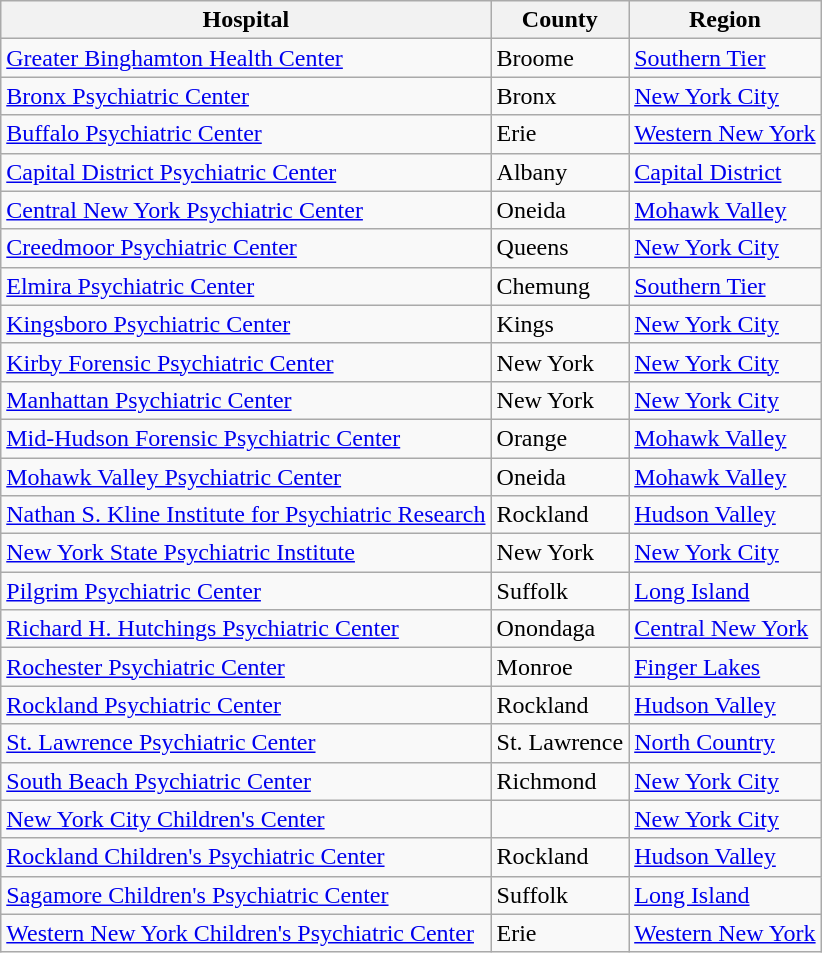<table class="wikitable mw-collapsible sortable">
<tr>
<th>Hospital</th>
<th>County</th>
<th>Region</th>
</tr>
<tr>
<td><a href='#'>Greater Binghamton Health Center</a></td>
<td>Broome</td>
<td><a href='#'>Southern Tier</a></td>
</tr>
<tr>
<td><a href='#'>Bronx Psychiatric Center</a></td>
<td>Bronx</td>
<td><a href='#'>New York City</a></td>
</tr>
<tr>
<td><a href='#'>Buffalo Psychiatric Center</a></td>
<td>Erie</td>
<td><a href='#'>Western New York</a></td>
</tr>
<tr>
<td><a href='#'>Capital District Psychiatric Center</a></td>
<td>Albany</td>
<td><a href='#'>Capital District</a></td>
</tr>
<tr>
<td><a href='#'>Central New York Psychiatric Center</a></td>
<td>Oneida</td>
<td><a href='#'>Mohawk Valley</a></td>
</tr>
<tr>
<td><a href='#'>Creedmoor Psychiatric Center</a></td>
<td>Queens</td>
<td><a href='#'>New York City</a></td>
</tr>
<tr>
<td><a href='#'>Elmira Psychiatric Center</a></td>
<td>Chemung</td>
<td><a href='#'>Southern Tier</a></td>
</tr>
<tr>
<td><a href='#'>Kingsboro Psychiatric Center</a></td>
<td>Kings</td>
<td><a href='#'>New York City</a></td>
</tr>
<tr>
<td><a href='#'>Kirby Forensic Psychiatric Center</a></td>
<td>New York</td>
<td><a href='#'>New York City</a></td>
</tr>
<tr>
<td><a href='#'>Manhattan Psychiatric Center</a></td>
<td>New York</td>
<td><a href='#'>New York City</a></td>
</tr>
<tr>
<td><a href='#'>Mid-Hudson Forensic Psychiatric Center</a></td>
<td>Orange</td>
<td><a href='#'>Mohawk Valley</a></td>
</tr>
<tr>
<td><a href='#'>Mohawk Valley Psychiatric Center</a></td>
<td>Oneida</td>
<td><a href='#'>Mohawk Valley</a></td>
</tr>
<tr>
<td><a href='#'>Nathan S. Kline Institute for Psychiatric Research</a></td>
<td>Rockland</td>
<td><a href='#'>Hudson Valley</a></td>
</tr>
<tr>
<td><a href='#'>New York State Psychiatric Institute</a></td>
<td>New York</td>
<td><a href='#'>New York City</a></td>
</tr>
<tr>
<td><a href='#'>Pilgrim Psychiatric Center</a></td>
<td>Suffolk</td>
<td><a href='#'>Long Island</a></td>
</tr>
<tr>
<td><a href='#'>Richard H. Hutchings Psychiatric Center</a></td>
<td>Onondaga</td>
<td><a href='#'>Central New York</a></td>
</tr>
<tr>
<td><a href='#'>Rochester Psychiatric Center</a></td>
<td>Monroe</td>
<td><a href='#'>Finger Lakes</a></td>
</tr>
<tr>
<td><a href='#'>Rockland Psychiatric Center</a></td>
<td>Rockland</td>
<td><a href='#'>Hudson Valley</a></td>
</tr>
<tr>
<td><a href='#'>St. Lawrence Psychiatric Center</a></td>
<td>St. Lawrence</td>
<td><a href='#'>North Country</a></td>
</tr>
<tr>
<td><a href='#'>South Beach Psychiatric Center</a></td>
<td>Richmond</td>
<td><a href='#'>New York City</a></td>
</tr>
<tr>
<td><a href='#'>New York City Children's Center</a></td>
<td></td>
<td><a href='#'>New York City</a></td>
</tr>
<tr>
<td><a href='#'>Rockland Children's Psychiatric Center</a></td>
<td>Rockland</td>
<td><a href='#'>Hudson Valley</a></td>
</tr>
<tr>
<td><a href='#'>Sagamore Children's Psychiatric Center</a></td>
<td>Suffolk</td>
<td><a href='#'>Long Island</a></td>
</tr>
<tr>
<td><a href='#'>Western New York Children's Psychiatric Center</a></td>
<td>Erie</td>
<td><a href='#'>Western New York</a></td>
</tr>
</table>
